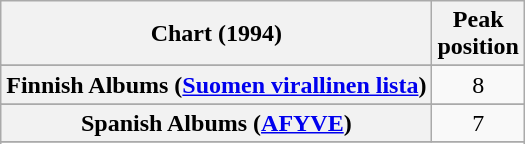<table class="wikitable sortable plainrowheaders" style="text-align:center">
<tr>
<th scope="col">Chart (1994)</th>
<th scope="col">Peak<br> position</th>
</tr>
<tr>
</tr>
<tr>
</tr>
<tr>
</tr>
<tr>
<th scope="row">Finnish Albums (<a href='#'>Suomen virallinen lista</a>)</th>
<td>8</td>
</tr>
<tr>
</tr>
<tr>
</tr>
<tr>
</tr>
<tr>
<th scope="row">Spanish Albums (<a href='#'>AFYVE</a>)</th>
<td>7</td>
</tr>
<tr>
</tr>
<tr>
</tr>
<tr>
</tr>
<tr>
</tr>
<tr>
</tr>
</table>
